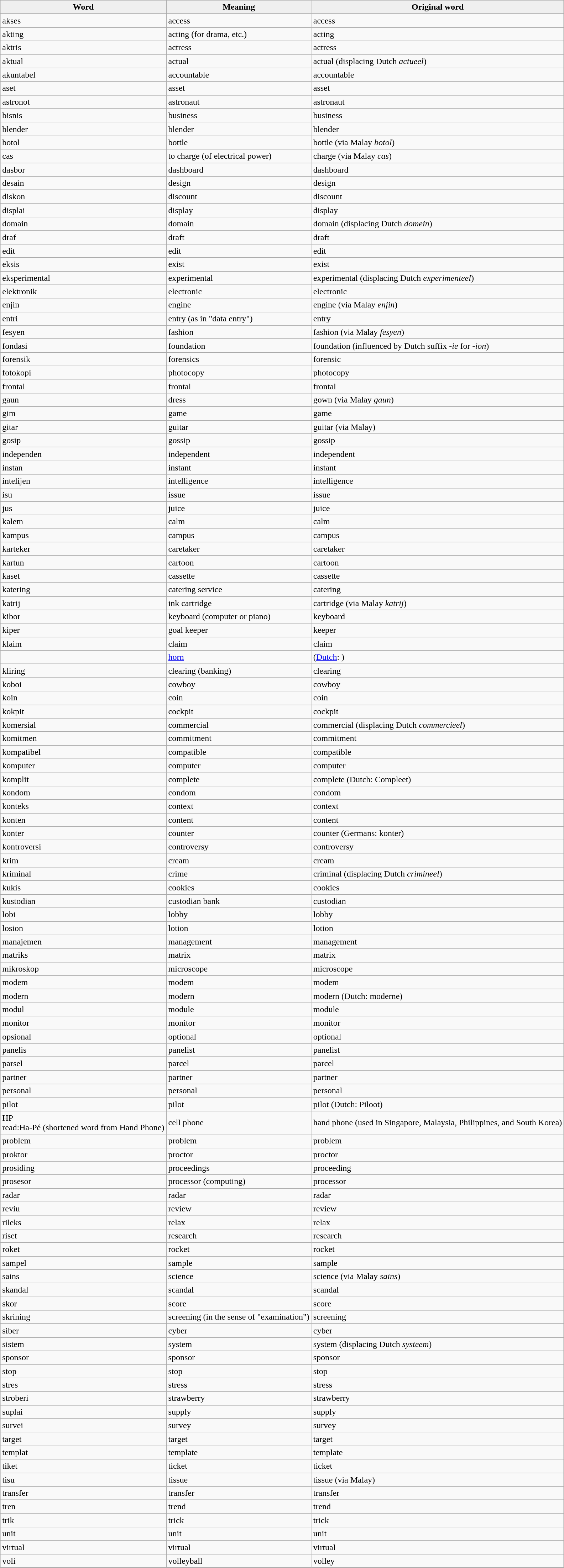<table class="wikitable">
<tr>
<th style="background:#efefef;">Word</th>
<th style="background:#efefef;">Meaning</th>
<th style="background:#efefef;">Original word</th>
</tr>
<tr>
<td>akses</td>
<td>access</td>
<td>access</td>
</tr>
<tr>
<td>akting</td>
<td>acting (for drama, etc.)</td>
<td>acting</td>
</tr>
<tr>
<td>aktris</td>
<td>actress</td>
<td>actress</td>
</tr>
<tr>
<td>aktual</td>
<td>actual</td>
<td>actual (displacing Dutch <em>actueel</em>)</td>
</tr>
<tr>
<td>akuntabel</td>
<td>accountable</td>
<td>accountable</td>
</tr>
<tr>
<td>aset</td>
<td>asset</td>
<td>asset</td>
</tr>
<tr>
<td>astronot</td>
<td>astronaut</td>
<td>astronaut</td>
</tr>
<tr>
<td>bisnis</td>
<td>business</td>
<td>business</td>
</tr>
<tr>
<td>blender</td>
<td>blender</td>
<td>blender</td>
</tr>
<tr>
<td>botol</td>
<td>bottle</td>
<td>bottle (via Malay <em>botol</em>)</td>
</tr>
<tr>
<td>cas</td>
<td>to charge (of electrical power)</td>
<td>charge (via Malay <em>cas</em>)</td>
</tr>
<tr>
<td>dasbor</td>
<td>dashboard</td>
<td>dashboard</td>
</tr>
<tr>
<td>desain</td>
<td>design</td>
<td>design</td>
</tr>
<tr>
<td>diskon</td>
<td>discount</td>
<td>discount</td>
</tr>
<tr>
<td>displai</td>
<td>display</td>
<td>display</td>
</tr>
<tr>
<td>domain</td>
<td>domain</td>
<td>domain (displacing Dutch <em>domein</em>)</td>
</tr>
<tr>
<td>draf</td>
<td>draft</td>
<td>draft</td>
</tr>
<tr>
<td>edit</td>
<td>edit</td>
<td>edit</td>
</tr>
<tr>
<td>eksis</td>
<td>exist</td>
<td>exist</td>
</tr>
<tr>
<td>eksperimental</td>
<td>experimental</td>
<td>experimental (displacing Dutch <em>experimenteel</em>)</td>
</tr>
<tr>
<td>elektronik</td>
<td>electronic</td>
<td>electronic</td>
</tr>
<tr>
<td>enjin</td>
<td>engine</td>
<td>engine (via Malay <em>enjin</em>)</td>
</tr>
<tr>
<td>entri</td>
<td>entry (as in "data entry")</td>
<td>entry</td>
</tr>
<tr>
<td>fesyen</td>
<td>fashion</td>
<td>fashion (via Malay <em>fesyen</em>)</td>
</tr>
<tr>
<td>fondasi</td>
<td>foundation</td>
<td>foundation (influenced by Dutch suffix <em>-ie</em> for <em>-ion</em>)</td>
</tr>
<tr>
<td>forensik</td>
<td>forensics</td>
<td>forensic</td>
</tr>
<tr>
<td>fotokopi</td>
<td>photocopy</td>
<td>photocopy</td>
</tr>
<tr>
<td>frontal</td>
<td>frontal</td>
<td>frontal</td>
</tr>
<tr>
<td>gaun</td>
<td>dress</td>
<td>gown (via Malay <em>gaun</em>)</td>
</tr>
<tr>
<td>gim</td>
<td>game</td>
<td>game</td>
</tr>
<tr>
<td>gitar</td>
<td>guitar</td>
<td>guitar (via Malay)</td>
</tr>
<tr>
<td>gosip</td>
<td>gossip</td>
<td>gossip</td>
</tr>
<tr>
<td>independen</td>
<td>independent</td>
<td>independent</td>
</tr>
<tr>
<td>instan</td>
<td>instant</td>
<td>instant</td>
</tr>
<tr>
<td>intelijen</td>
<td>intelligence</td>
<td>intelligence</td>
</tr>
<tr>
<td>isu</td>
<td>issue</td>
<td>issue</td>
</tr>
<tr>
<td>jus</td>
<td>juice</td>
<td>juice</td>
</tr>
<tr>
<td>kalem</td>
<td>calm</td>
<td>calm</td>
</tr>
<tr>
<td>kampus</td>
<td>campus</td>
<td>campus</td>
</tr>
<tr>
<td>karteker</td>
<td>caretaker</td>
<td>caretaker</td>
</tr>
<tr>
<td>kartun</td>
<td>cartoon</td>
<td>cartoon</td>
</tr>
<tr>
<td>kaset</td>
<td>cassette</td>
<td>cassette</td>
</tr>
<tr>
<td>katering</td>
<td>catering service</td>
<td>catering</td>
</tr>
<tr>
<td>katrij</td>
<td>ink cartridge</td>
<td>cartridge (via Malay <em>katrij</em>)</td>
</tr>
<tr>
<td>kibor</td>
<td>keyboard (computer or piano)</td>
<td>keyboard</td>
</tr>
<tr>
<td>kiper</td>
<td>goal keeper</td>
<td>keeper</td>
</tr>
<tr>
<td>klaim</td>
<td>claim</td>
<td>claim</td>
</tr>
<tr>
<td></td>
<td><a href='#'>horn</a></td>
<td> (<a href='#'>Dutch</a>: )</td>
</tr>
<tr>
<td>kliring</td>
<td>clearing (banking)</td>
<td>clearing</td>
</tr>
<tr>
<td>koboi</td>
<td>cowboy</td>
<td>cowboy</td>
</tr>
<tr>
<td>koin</td>
<td>coin</td>
<td>coin</td>
</tr>
<tr>
<td>kokpit</td>
<td>cockpit</td>
<td>cockpit</td>
</tr>
<tr>
<td>komersial</td>
<td>commercial</td>
<td>commercial (displacing Dutch <em>commercieel</em>)</td>
</tr>
<tr>
<td>komitmen</td>
<td>commitment</td>
<td>commitment</td>
</tr>
<tr>
<td>kompatibel</td>
<td>compatible</td>
<td>compatible</td>
</tr>
<tr>
<td>komputer</td>
<td>computer</td>
<td>computer</td>
</tr>
<tr>
<td>komplit</td>
<td>complete</td>
<td>complete (Dutch: Compleet)</td>
</tr>
<tr>
<td>kondom</td>
<td>condom</td>
<td>condom</td>
</tr>
<tr>
<td>konteks</td>
<td>context</td>
<td>context</td>
</tr>
<tr>
<td>konten</td>
<td>content</td>
<td>content</td>
</tr>
<tr>
<td>konter</td>
<td>counter</td>
<td>counter (Germans: konter)</td>
</tr>
<tr>
<td>kontroversi</td>
<td>controversy</td>
<td>controversy</td>
</tr>
<tr>
<td>krim</td>
<td>cream</td>
<td>cream</td>
</tr>
<tr>
<td>kriminal</td>
<td>crime</td>
<td>criminal (displacing Dutch <em>crimineel</em>)</td>
</tr>
<tr>
<td>kukis</td>
<td>cookies</td>
<td>cookies</td>
</tr>
<tr>
<td>kustodian</td>
<td>custodian bank</td>
<td>custodian</td>
</tr>
<tr>
<td>lobi</td>
<td>lobby</td>
<td>lobby</td>
</tr>
<tr>
<td>losion</td>
<td>lotion</td>
<td>lotion</td>
</tr>
<tr>
<td>manajemen</td>
<td>management</td>
<td>management</td>
</tr>
<tr>
<td>matriks</td>
<td>matrix</td>
<td>matrix</td>
</tr>
<tr>
<td>mikroskop</td>
<td>microscope</td>
<td>microscope</td>
</tr>
<tr>
<td>modem</td>
<td>modem</td>
<td>modem</td>
</tr>
<tr>
<td>modern</td>
<td>modern</td>
<td>modern (Dutch: moderne)</td>
</tr>
<tr>
<td>modul</td>
<td>module</td>
<td>module</td>
</tr>
<tr>
<td>monitor</td>
<td>monitor</td>
<td>monitor</td>
</tr>
<tr>
<td>opsional</td>
<td>optional</td>
<td>optional</td>
</tr>
<tr>
<td>panelis</td>
<td>panelist</td>
<td>panelist</td>
</tr>
<tr>
<td>parsel</td>
<td>parcel</td>
<td>parcel</td>
</tr>
<tr>
<td>partner</td>
<td>partner</td>
<td>partner</td>
</tr>
<tr>
<td>personal</td>
<td>personal</td>
<td>personal</td>
</tr>
<tr>
<td>pilot</td>
<td>pilot</td>
<td>pilot (Dutch: Piloot)</td>
</tr>
<tr>
<td>HP <br> read:Ha-Pé (shortened word from Hand Phone)</td>
<td>cell phone</td>
<td>hand phone (used in Singapore, Malaysia, Philippines, and South Korea)</td>
</tr>
<tr>
<td>problem</td>
<td>problem</td>
<td>problem</td>
</tr>
<tr>
<td>proktor</td>
<td>proctor</td>
<td>proctor</td>
</tr>
<tr>
<td>prosiding</td>
<td>proceedings</td>
<td>proceeding</td>
</tr>
<tr>
<td>prosesor</td>
<td>processor (computing)</td>
<td>processor</td>
</tr>
<tr>
<td>radar</td>
<td>radar</td>
<td>radar</td>
</tr>
<tr>
<td>reviu</td>
<td>review</td>
<td>review</td>
</tr>
<tr>
<td>rileks</td>
<td>relax</td>
<td>relax</td>
</tr>
<tr>
<td>riset</td>
<td>research</td>
<td>research</td>
</tr>
<tr>
<td>roket</td>
<td>rocket</td>
<td>rocket</td>
</tr>
<tr>
<td>sampel</td>
<td>sample</td>
<td>sample</td>
</tr>
<tr>
<td>sains</td>
<td>science</td>
<td>science (via Malay <em>sains</em>)</td>
</tr>
<tr>
<td>skandal</td>
<td>scandal</td>
<td>scandal</td>
</tr>
<tr>
<td>skor</td>
<td>score</td>
<td>score</td>
</tr>
<tr>
<td>skrining</td>
<td>screening (in the sense of "examination")</td>
<td>screening</td>
</tr>
<tr>
<td>siber</td>
<td>cyber</td>
<td>cyber</td>
</tr>
<tr>
<td>sistem</td>
<td>system</td>
<td>system (displacing Dutch <em>systeem</em>)</td>
</tr>
<tr>
<td>sponsor</td>
<td>sponsor</td>
<td>sponsor</td>
</tr>
<tr>
<td>stop</td>
<td>stop</td>
<td>stop</td>
</tr>
<tr>
<td>stres</td>
<td>stress</td>
<td>stress</td>
</tr>
<tr>
<td>stroberi</td>
<td>strawberry</td>
<td>strawberry</td>
</tr>
<tr>
<td>suplai</td>
<td>supply</td>
<td>supply</td>
</tr>
<tr>
<td>survei</td>
<td>survey</td>
<td>survey</td>
</tr>
<tr>
<td>target</td>
<td>target</td>
<td>target</td>
</tr>
<tr>
<td>templat</td>
<td>template</td>
<td>template</td>
</tr>
<tr>
<td>tiket</td>
<td>ticket</td>
<td>ticket</td>
</tr>
<tr>
<td>tisu</td>
<td>tissue</td>
<td>tissue (via Malay)</td>
</tr>
<tr>
<td>transfer</td>
<td>transfer</td>
<td>transfer</td>
</tr>
<tr>
<td>tren</td>
<td>trend</td>
<td>trend</td>
</tr>
<tr>
<td>trik</td>
<td>trick</td>
<td>trick</td>
</tr>
<tr>
<td>unit</td>
<td>unit</td>
<td>unit</td>
</tr>
<tr>
<td>virtual</td>
<td>virtual</td>
<td>virtual</td>
</tr>
<tr>
<td>voli</td>
<td>volleyball</td>
<td>volley</td>
</tr>
</table>
